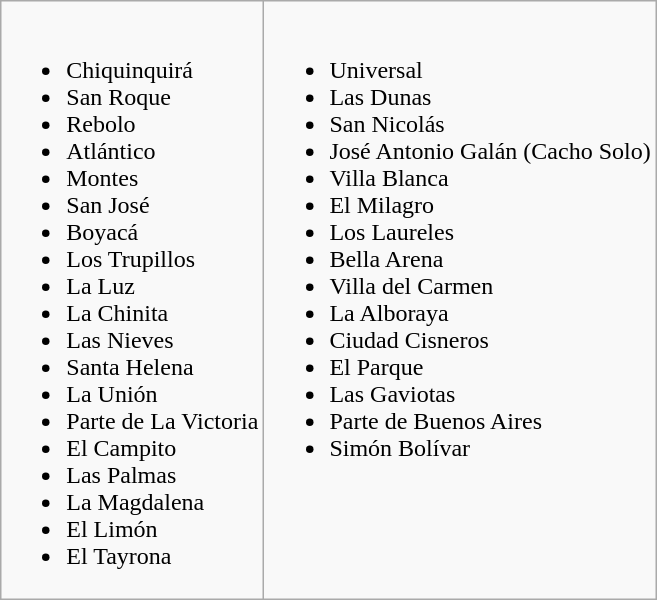<table class="wikitable">
<tr>
<td><br><ul><li>Chiquinquirá</li><li>San Roque</li><li>Rebolo</li><li>Atlántico</li><li>Montes</li><li>San José</li><li>Boyacá</li><li>Los Trupillos</li><li>La Luz</li><li>La Chinita</li><li>Las Nieves</li><li>Santa Helena</li><li>La Unión</li><li>Parte de La Victoria</li><li>El Campito</li><li>Las Palmas</li><li>La Magdalena</li><li>El Limón</li><li>El Tayrona</li></ul></td>
<td valign="top"><br><ul><li>Universal</li><li>Las Dunas</li><li>San Nicolás</li><li>José Antonio Galán (Cacho Solo)</li><li>Villa Blanca</li><li>El Milagro</li><li>Los Laureles</li><li>Bella Arena</li><li>Villa del Carmen</li><li>La Alboraya</li><li>Ciudad Cisneros</li><li>El Parque</li><li>Las Gaviotas</li><li>Parte de Buenos Aires</li><li>Simón Bolívar</li></ul></td>
</tr>
</table>
